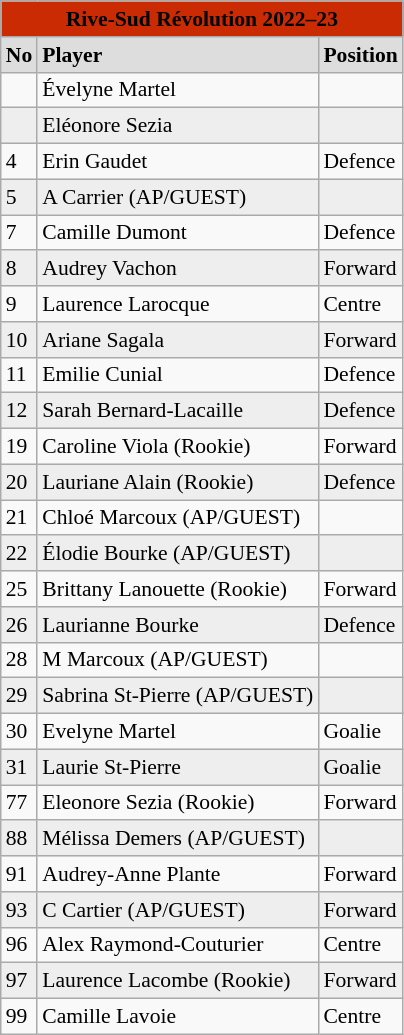<table class="wikitable" style="text-align:left; font-size:90%;">
<tr align=center>
<th style=background:#CB2B03 colspan=3><span>Rive-Sud Révolution 2022–23</span></th>
</tr>
<tr align="left" style="font-weight:bold; background-color:#dddddd;" |>
<td>No</td>
<td>Player</td>
<td>Position</td>
</tr>
<tr align="Left">
<td></td>
<td>Évelyne Martel</td>
<td></td>
</tr>
<tr align="Left" bgcolor="#eeeeee">
<td></td>
<td>Eléonore Sezia</td>
<td></td>
</tr>
<tr align="Left">
<td>4</td>
<td>Erin Gaudet</td>
<td>Defence</td>
</tr>
<tr align="Left" bgcolor="#eeeeee">
<td>5</td>
<td>A Carrier (AP/GUEST)</td>
<td></td>
</tr>
<tr align="Left">
<td>7</td>
<td>Camille Dumont</td>
<td>Defence</td>
</tr>
<tr align="Left" bgcolor="#eeeeee">
<td>8</td>
<td>Audrey Vachon</td>
<td>Forward</td>
</tr>
<tr align="Left">
<td>9</td>
<td>Laurence Larocque</td>
<td>Centre</td>
</tr>
<tr align="Left" bgcolor="#eeeeee">
<td>10</td>
<td>Ariane Sagala</td>
<td>Forward</td>
</tr>
<tr align="Left">
<td>11</td>
<td>Emilie Cunial</td>
<td>Defence</td>
</tr>
<tr align="Left" bgcolor="#eeeeee">
<td>12</td>
<td>Sarah Bernard-Lacaille</td>
<td>Defence</td>
</tr>
<tr align="Left">
<td>19</td>
<td>Caroline Viola (Rookie)</td>
<td>Forward</td>
</tr>
<tr align="Left" bgcolor="#eeeeee">
<td>20</td>
<td>Lauriane Alain (Rookie)</td>
<td>Defence</td>
</tr>
<tr align="Left">
<td>21</td>
<td>Chloé Marcoux (AP/GUEST)</td>
<td></td>
</tr>
<tr align="Left" bgcolor="#eeeeee">
<td>22</td>
<td>Élodie Bourke (AP/GUEST)</td>
<td></td>
</tr>
<tr align="Left">
<td>25</td>
<td>Brittany Lanouette (Rookie)</td>
<td>Forward</td>
</tr>
<tr align="Left" bgcolor="#eeeeee">
<td>26</td>
<td>Laurianne Bourke</td>
<td>Defence</td>
</tr>
<tr align="Left">
<td>28</td>
<td>M Marcoux (AP/GUEST)</td>
<td></td>
</tr>
<tr align="Left" bgcolor="#eeeeee">
<td>29</td>
<td>Sabrina St-Pierre (AP/GUEST)</td>
<td></td>
</tr>
<tr align="Left">
<td>30</td>
<td>Evelyne Martel</td>
<td>Goalie</td>
</tr>
<tr align="Left" bgcolor="#eeeeee">
<td>31</td>
<td>Laurie St-Pierre</td>
<td>Goalie</td>
</tr>
<tr align="Left">
<td>77</td>
<td>Eleonore Sezia (Rookie)</td>
<td>Forward</td>
</tr>
<tr align="Left" bgcolor="#eeeeee">
<td>88</td>
<td>Mélissa Demers (AP/GUEST)</td>
<td></td>
</tr>
<tr align="Left">
<td>91</td>
<td>Audrey-Anne Plante</td>
<td>Forward</td>
</tr>
<tr align="Left" bgcolor="#eeeeee">
<td>93</td>
<td>C Cartier (AP/GUEST)</td>
<td>Forward</td>
</tr>
<tr align="Left">
<td>96</td>
<td>Alex Raymond-Couturier</td>
<td>Centre</td>
</tr>
<tr align="Left" bgcolor="#eeeeee">
<td>97</td>
<td>Laurence Lacombe (Rookie)</td>
<td>Forward</td>
</tr>
<tr align="Left">
<td>99</td>
<td>Camille Lavoie</td>
<td>Centre</td>
</tr>
</table>
